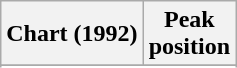<table class="wikitable sortable plainrowheaders" style="text-align:center">
<tr>
<th>Chart (1992)</th>
<th>Peak<br>position</th>
</tr>
<tr>
</tr>
<tr>
</tr>
</table>
